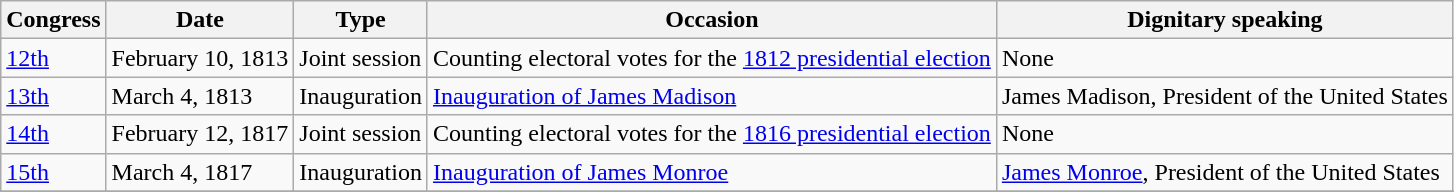<table class="wikitable sortable">
<tr>
<th>Congress</th>
<th>Date</th>
<th>Type</th>
<th>Occasion</th>
<th>Dignitary speaking</th>
</tr>
<tr>
<td><a href='#'>12th</a></td>
<td>February 10, 1813</td>
<td>Joint session</td>
<td>Counting electoral votes for the <a href='#'>1812 presidential election</a></td>
<td>None</td>
</tr>
<tr>
<td><a href='#'>13th</a></td>
<td>March 4, 1813</td>
<td>Inauguration</td>
<td><a href='#'>Inauguration of James Madison</a></td>
<td>James Madison, President of the United States</td>
</tr>
<tr>
<td><a href='#'>14th</a></td>
<td>February 12, 1817</td>
<td>Joint session</td>
<td>Counting electoral votes for the <a href='#'>1816 presidential election</a></td>
<td>None</td>
</tr>
<tr>
<td><a href='#'>15th</a></td>
<td>March 4, 1817</td>
<td>Inauguration</td>
<td><a href='#'>Inauguration of James Monroe</a></td>
<td><a href='#'>James Monroe</a>, President of the United States</td>
</tr>
<tr>
</tr>
</table>
